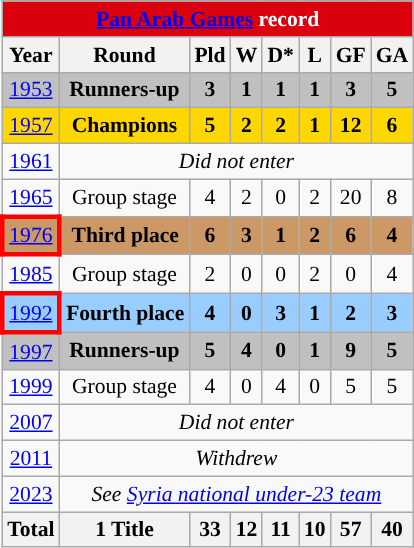<table class="wikitable" style="text-align: center;font-size:90%;">
<tr>
<th colspan=9 style="background: #db000d; color: #FFFFFF;"><a href='#'>Pan Arab Games</a> record</th>
</tr>
<tr>
<th>Year</th>
<th>Round</th>
<th>Pld</th>
<th>W</th>
<th>D*</th>
<th>L</th>
<th>GF</th>
<th>GA</th>
</tr>
<tr bgcolor=silver>
<td> <a href='#'>1953</a></td>
<td><strong>Runners-up</strong></td>
<td><strong>3</strong></td>
<td><strong>1</strong></td>
<td><strong>1</strong></td>
<td><strong>1</strong></td>
<td><strong>3</strong></td>
<td><strong>5</strong></td>
</tr>
<tr bgcolor=gold>
<td> <a href='#'>1957</a></td>
<td><strong>Champions</strong></td>
<td><strong>5</strong></td>
<td><strong>2</strong></td>
<td><strong>2</strong></td>
<td><strong>1</strong></td>
<td><strong>12</strong></td>
<td><strong>6</strong></td>
</tr>
<tr>
<td> <a href='#'>1961</a></td>
<td colspan=7><em>Did not enter</em></td>
</tr>
<tr>
<td> <a href='#'>1965</a></td>
<td>Group stage</td>
<td>4</td>
<td>2</td>
<td>0</td>
<td>2</td>
<td>20</td>
<td>8</td>
</tr>
<tr style="background:#c96;">
<td style="border: 3px solid red"> <a href='#'>1976</a></td>
<td><strong>Third place</strong></td>
<td><strong>6</strong></td>
<td><strong>3</strong></td>
<td><strong>1</strong></td>
<td><strong>2</strong></td>
<td><strong>6</strong></td>
<td><strong>4</strong></td>
</tr>
<tr>
<td> <a href='#'>1985</a></td>
<td>Group stage</td>
<td>2</td>
<td>0</td>
<td>0</td>
<td>2</td>
<td>0</td>
<td>4</td>
</tr>
<tr style="background:#9acdff;">
<td style="border: 3px solid red"> <a href='#'>1992</a></td>
<td><strong>Fourth place</strong></td>
<td><strong>4</strong></td>
<td><strong>0</strong></td>
<td><strong>3</strong></td>
<td><strong>1</strong></td>
<td><strong>2</strong></td>
<td><strong>3</strong></td>
</tr>
<tr bgcolor=silver>
<td> <a href='#'>1997</a></td>
<td><strong>Runners-up</strong></td>
<td><strong>5</strong></td>
<td><strong>4</strong></td>
<td><strong>0</strong></td>
<td><strong>1</strong></td>
<td><strong>9</strong></td>
<td><strong>5</strong></td>
</tr>
<tr>
<td> <a href='#'>1999</a></td>
<td>Group stage</td>
<td>4</td>
<td>0</td>
<td>4</td>
<td>0</td>
<td>5</td>
<td>5</td>
</tr>
<tr>
<td> <a href='#'>2007</a></td>
<td colspan=7><em>Did not enter</em></td>
</tr>
<tr>
<td> <a href='#'>2011</a></td>
<td colspan=7><em>Withdrew</em></td>
</tr>
<tr>
<td> <a href='#'>2023</a></td>
<td colspan=9><em>See <a href='#'>Syria national under-23 team</a></em></td>
</tr>
<tr>
<th><strong>Total</strong></th>
<th><strong>1 Title</strong></th>
<th><strong>33</strong></th>
<th><strong>12</strong></th>
<th><strong>11</strong></th>
<th><strong>10</strong></th>
<th><strong>57</strong></th>
<th><strong>40</strong></th>
</tr>
</table>
